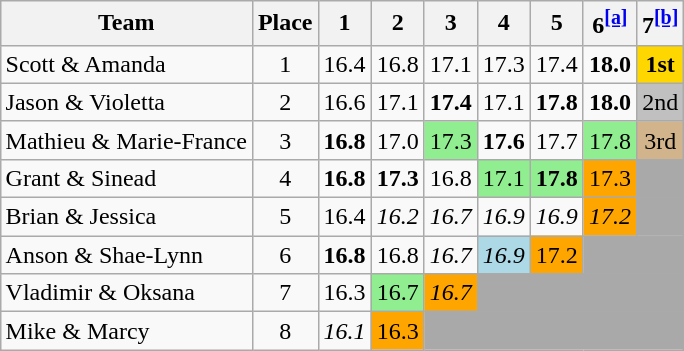<table class="wikitable sortable" style="text-align:center; margin:auto;">
<tr>
<th>Team</th>
<th>Place</th>
<th>1</th>
<th>2</th>
<th>3</th>
<th>4</th>
<th>5</th>
<th>6<sup><a href='#'><strong>[a]</strong></a></sup></th>
<th>7<sup><a href='#'><strong>[b]</strong></a></sup></th>
</tr>
<tr>
<td align="left">Scott & Amanda</td>
<td>1</td>
<td>16.4</td>
<td>16.8</td>
<td>17.1</td>
<td>17.3</td>
<td>17.4</td>
<td><span><strong>18.0</strong></span></td>
<td style="background:gold;"><strong>1st</strong></td>
</tr>
<tr>
<td align="left">Jason & Violetta</td>
<td>2</td>
<td>16.6</td>
<td>17.1</td>
<td><span><strong>17.4</strong></span></td>
<td>17.1</td>
<td><span><strong>17.8</strong></span></td>
<td><span><strong>18.0</strong></span></td>
<td style="background:silver;">2nd</td>
</tr>
<tr>
<td align="left">Mathieu & Marie-France</td>
<td>3</td>
<td><span><strong>16.8</strong></span></td>
<td>17.0</td>
<td style="background:lightgreen;">17.3</td>
<td><span><strong>17.6</strong></span></td>
<td>17.7</td>
<td style="background:lightgreen;">17.8</td>
<td style="background:tan;">3rd</td>
</tr>
<tr>
<td align="left">Grant & Sinead</td>
<td>4</td>
<td><span><strong>16.8</strong></span></td>
<td><span><strong>17.3</strong></span></td>
<td>16.8</td>
<td style="background:lightgreen;">17.1</td>
<td style="background:lightgreen;"><span><strong>17.8</strong></span></td>
<td style="background:orange;">17.3</td>
<td style="background:darkgray;"></td>
</tr>
<tr>
<td align="left">Brian & Jessica</td>
<td>5</td>
<td>16.4</td>
<td><span><em>16.2</em></span></td>
<td><span><em>16.7</em></span></td>
<td><span><em>16.9</em></span></td>
<td><span><em>16.9</em></span></td>
<td style="background:orange;"><span><em>17.2</em></span></td>
<td style="background:darkgray;"></td>
</tr>
<tr>
<td align="left">Anson & Shae-Lynn</td>
<td>6</td>
<td><span><strong>16.8</strong></span></td>
<td>16.8</td>
<td><span><em>16.7</em></span></td>
<td style="background:lightblue;"><span><em>16.9</em></span></td>
<td style="background:orange;">17.2</td>
<td style="background:darkgray;" colspan="2"></td>
</tr>
<tr>
<td align="left">Vladimir & Oksana</td>
<td>7</td>
<td>16.3</td>
<td style="background:lightgreen;">16.7</td>
<td style="background:orange;"><span><em>16.7</em></span></td>
<td style="background:darkgray;" colspan="4"></td>
</tr>
<tr>
<td align="left">Mike & Marcy</td>
<td>8</td>
<td><span><em>16.1</em></span></td>
<td style="background:orange;">16.3</td>
<td style="background:darkgray;" colspan="5"></td>
</tr>
</table>
